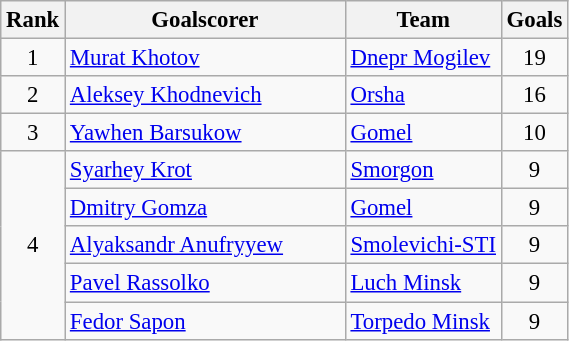<table class="wikitable" style="font-size: 95%;">
<tr>
<th>Rank</th>
<th width=180>Goalscorer</th>
<th>Team</th>
<th>Goals</th>
</tr>
<tr>
<td align="center">1</td>
<td> <a href='#'>Murat Khotov</a></td>
<td><a href='#'>Dnepr Mogilev</a></td>
<td align="center">19</td>
</tr>
<tr>
<td align="center">2</td>
<td> <a href='#'>Aleksey Khodnevich</a></td>
<td><a href='#'>Orsha</a></td>
<td align="center">16</td>
</tr>
<tr>
<td align="center">3</td>
<td> <a href='#'>Yawhen Barsukow</a></td>
<td><a href='#'>Gomel</a></td>
<td align="center">10</td>
</tr>
<tr>
<td align="center" rowspan="5">4</td>
<td> <a href='#'>Syarhey Krot</a></td>
<td><a href='#'>Smorgon</a></td>
<td align="center">9</td>
</tr>
<tr>
<td> <a href='#'>Dmitry Gomza</a></td>
<td><a href='#'>Gomel</a></td>
<td align="center">9</td>
</tr>
<tr>
<td> <a href='#'>Alyaksandr Anufryyew</a></td>
<td><a href='#'>Smolevichi-STI</a></td>
<td align="center">9</td>
</tr>
<tr>
<td> <a href='#'>Pavel Rassolko</a></td>
<td><a href='#'>Luch Minsk</a></td>
<td align="center">9</td>
</tr>
<tr>
<td> <a href='#'>Fedor Sapon</a></td>
<td><a href='#'>Torpedo Minsk</a></td>
<td align="center">9</td>
</tr>
</table>
